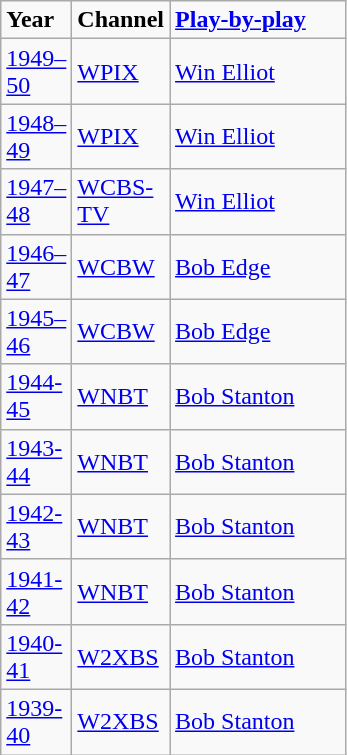<table class="wikitable">
<tr>
<td width="40"><strong>Year</strong></td>
<td width="40"><strong>Channel</strong></td>
<td width="110"><strong><a href='#'>Play-by-play</a></strong></td>
</tr>
<tr>
<td><a href='#'>1949–50</a></td>
<td><a href='#'>WPIX</a></td>
<td><a href='#'>Win Elliot</a></td>
</tr>
<tr>
<td><a href='#'>1948–49</a></td>
<td><a href='#'>WPIX</a></td>
<td><a href='#'>Win Elliot</a></td>
</tr>
<tr>
<td><a href='#'>1947–48</a></td>
<td><a href='#'>WCBS-TV</a></td>
<td><a href='#'>Win Elliot</a></td>
</tr>
<tr>
<td><a href='#'>1946–47</a></td>
<td><a href='#'>WCBW</a></td>
<td><a href='#'>Bob Edge</a></td>
</tr>
<tr>
<td><a href='#'>1945–46</a></td>
<td><a href='#'>WCBW</a></td>
<td><a href='#'>Bob Edge</a></td>
</tr>
<tr>
<td><a href='#'>1944-45</a></td>
<td><a href='#'>WNBT</a></td>
<td><a href='#'>Bob Stanton</a></td>
</tr>
<tr>
<td><a href='#'>1943-44</a></td>
<td><a href='#'>WNBT</a></td>
<td><a href='#'>Bob Stanton</a></td>
</tr>
<tr>
<td><a href='#'>1942-43</a></td>
<td><a href='#'>WNBT</a></td>
<td><a href='#'>Bob Stanton</a></td>
</tr>
<tr>
<td><a href='#'>1941-42</a></td>
<td><a href='#'>WNBT</a></td>
<td><a href='#'>Bob Stanton</a></td>
</tr>
<tr>
<td><a href='#'>1940-41</a></td>
<td><a href='#'>W2XBS</a></td>
<td><a href='#'>Bob Stanton</a></td>
</tr>
<tr>
<td><a href='#'>1939-40</a></td>
<td><a href='#'>W2XBS</a></td>
<td><a href='#'>Bob Stanton</a></td>
</tr>
</table>
